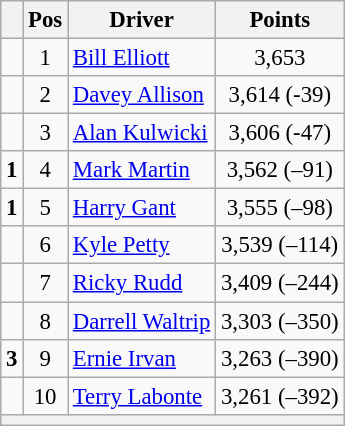<table class="wikitable" style="font-size: 95%;">
<tr>
<th></th>
<th>Pos</th>
<th>Driver</th>
<th>Points</th>
</tr>
<tr>
<td align="left"></td>
<td style="text-align:center;">1</td>
<td><a href='#'>Bill Elliott</a></td>
<td style="text-align:center;">3,653</td>
</tr>
<tr>
<td align="left"></td>
<td style="text-align:center;">2</td>
<td><a href='#'>Davey Allison</a></td>
<td style="text-align:center;">3,614 (-39)</td>
</tr>
<tr>
<td align="left"></td>
<td style="text-align:center;">3</td>
<td><a href='#'>Alan Kulwicki</a></td>
<td style="text-align:center;">3,606 (-47)</td>
</tr>
<tr>
<td align="left"> <strong>1</strong></td>
<td style="text-align:center;">4</td>
<td><a href='#'>Mark Martin</a></td>
<td style="text-align:center;">3,562 (–91)</td>
</tr>
<tr>
<td align="left"> <strong>1</strong></td>
<td style="text-align:center;">5</td>
<td><a href='#'>Harry Gant</a></td>
<td style="text-align:center;">3,555 (–98)</td>
</tr>
<tr>
<td align="left"></td>
<td style="text-align:center;">6</td>
<td><a href='#'>Kyle Petty</a></td>
<td style="text-align:center;">3,539 (–114)</td>
</tr>
<tr>
<td align="left"></td>
<td style="text-align:center;">7</td>
<td><a href='#'>Ricky Rudd</a></td>
<td style="text-align:center;">3,409 (–244)</td>
</tr>
<tr>
<td align="left"></td>
<td style="text-align:center;">8</td>
<td><a href='#'>Darrell Waltrip</a></td>
<td style="text-align:center;">3,303 (–350)</td>
</tr>
<tr>
<td align="left"> <strong>3</strong></td>
<td style="text-align:center;">9</td>
<td><a href='#'>Ernie Irvan</a></td>
<td style="text-align:center;">3,263 (–390)</td>
</tr>
<tr>
<td align="left"></td>
<td style="text-align:center;">10</td>
<td><a href='#'>Terry Labonte</a></td>
<td style="text-align:center;">3,261 (–392)</td>
</tr>
<tr class="sortbottom">
<th colspan="9"></th>
</tr>
</table>
